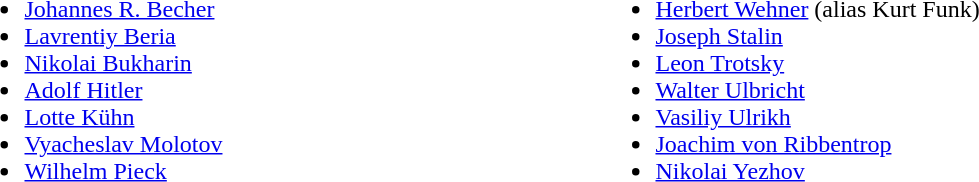<table style="width:100%; margin:auto;">
<tr>
<td style="width:20%; vertical-align:top;"><br><ul><li><a href='#'>Johannes R. Becher</a></li><li><a href='#'>Lavrentiy Beria</a></li><li><a href='#'>Nikolai Bukharin</a></li><li><a href='#'>Adolf Hitler</a></li><li><a href='#'>Lotte Kühn</a></li><li><a href='#'>Vyacheslav Molotov</a></li><li><a href='#'>Wilhelm Pieck</a></li></ul></td>
<td style="width:20%; vertical-align:top;"><br><ul><li><a href='#'>Herbert Wehner</a> (alias Kurt Funk)</li><li><a href='#'>Joseph Stalin</a></li><li><a href='#'>Leon Trotsky</a></li><li><a href='#'>Walter Ulbricht</a></li><li><a href='#'>Vasiliy Ulrikh</a></li><li><a href='#'>Joachim von Ribbentrop</a></li><li><a href='#'>Nikolai Yezhov</a></li></ul></td>
<td style="width:20%; vertical-align:top;"></td>
</tr>
</table>
